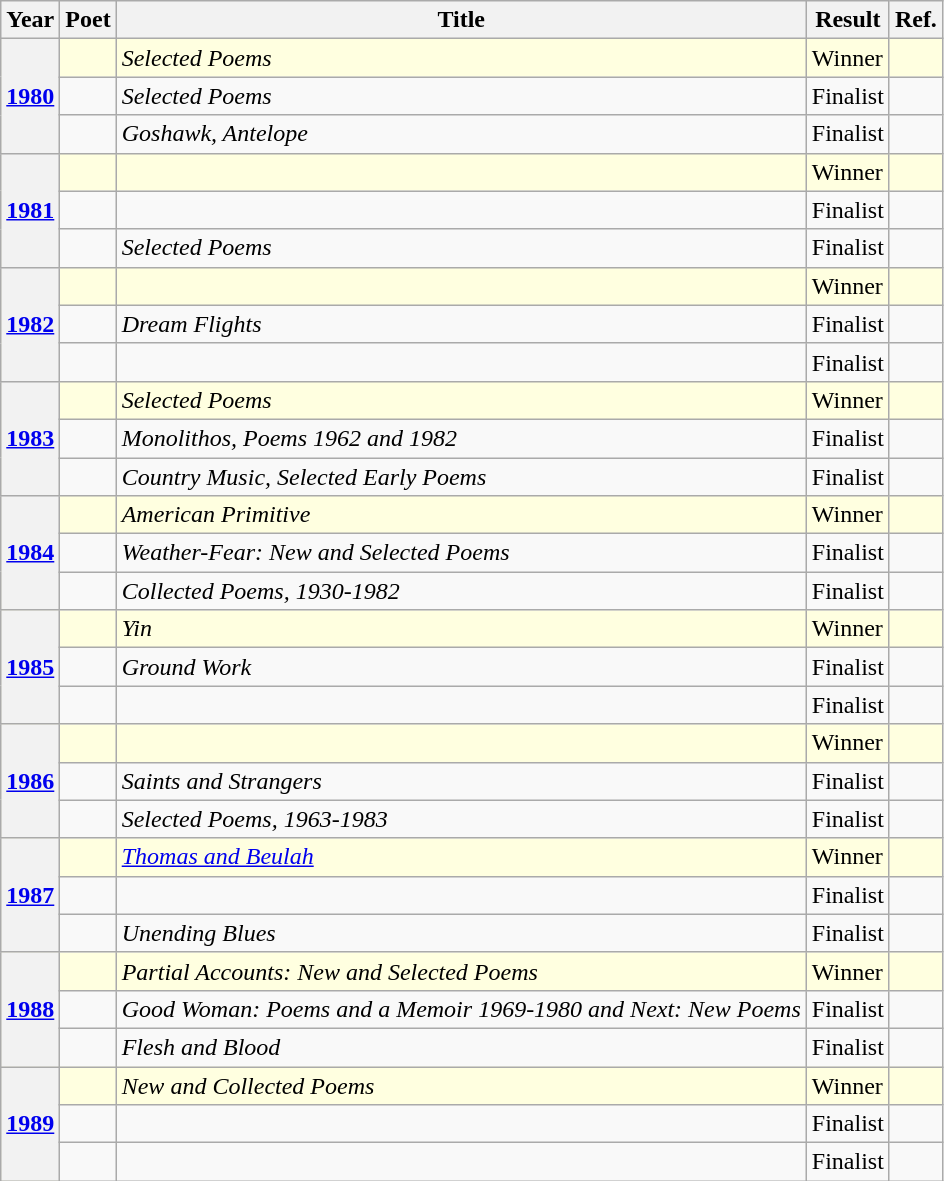<table class="wikitable sortable mw-collapsible">
<tr>
<th>Year</th>
<th>Poet</th>
<th>Title</th>
<th>Result</th>
<th>Ref.</th>
</tr>
<tr style=background-color:lightyellow;>
<th rowspan="3"><a href='#'>1980</a></th>
<td></td>
<td><em>Selected Poems</em></td>
<td>Winner</td>
<td></td>
</tr>
<tr>
<td></td>
<td><em>Selected Poems</em></td>
<td>Finalist</td>
<td></td>
</tr>
<tr>
<td></td>
<td><em>Goshawk, Antelope</em></td>
<td>Finalist</td>
<td></td>
</tr>
<tr style=background-color:lightyellow;>
<th rowspan="3"><a href='#'>1981</a></th>
<td></td>
<td><em></em></td>
<td>Winner</td>
<td></td>
</tr>
<tr>
<td></td>
<td><em></em></td>
<td>Finalist</td>
<td></td>
</tr>
<tr>
<td></td>
<td><em>Selected Poems</em></td>
<td>Finalist</td>
<td></td>
</tr>
<tr style=background-color:lightyellow;>
<th rowspan="3"><a href='#'>1982</a></th>
<td></td>
<td><em></em></td>
<td>Winner</td>
<td></td>
</tr>
<tr>
<td></td>
<td><em>Dream Flights</em></td>
<td>Finalist</td>
<td></td>
</tr>
<tr>
<td></td>
<td><em></em></td>
<td>Finalist</td>
<td></td>
</tr>
<tr style=background-color:lightyellow;>
<th rowspan="3"><a href='#'>1983</a></th>
<td></td>
<td><em>Selected Poems</em></td>
<td>Winner</td>
<td></td>
</tr>
<tr>
<td></td>
<td><em>Monolithos, Poems 1962 and 1982</em></td>
<td>Finalist</td>
<td></td>
</tr>
<tr>
<td></td>
<td><em>Country Music, Selected Early Poems</em></td>
<td>Finalist</td>
<td></td>
</tr>
<tr style=background-color:lightyellow;>
<th rowspan="3"><a href='#'>1984</a></th>
<td></td>
<td><em>American Primitive</em></td>
<td>Winner</td>
<td></td>
</tr>
<tr>
<td></td>
<td><em>Weather-Fear: New and Selected Poems</em></td>
<td>Finalist</td>
<td></td>
</tr>
<tr>
<td></td>
<td><em>Collected Poems, 1930-1982</em></td>
<td>Finalist</td>
<td></td>
</tr>
<tr style=background-color:lightyellow;>
<th rowspan="3"><a href='#'>1985</a></th>
<td></td>
<td><em>Yin</em></td>
<td>Winner</td>
<td></td>
</tr>
<tr>
<td></td>
<td><em>Ground Work</em></td>
<td>Finalist</td>
<td></td>
</tr>
<tr>
<td></td>
<td><em></em></td>
<td>Finalist</td>
<td></td>
</tr>
<tr style=background-color:lightyellow;>
<th rowspan="3"><a href='#'>1986</a></th>
<td></td>
<td><em></em></td>
<td>Winner</td>
<td></td>
</tr>
<tr>
<td></td>
<td><em>Saints and Strangers</em></td>
<td>Finalist</td>
<td></td>
</tr>
<tr>
<td></td>
<td><em>Selected Poems, 1963-1983</em></td>
<td>Finalist</td>
<td></td>
</tr>
<tr style=background-color:lightyellow;>
<th rowspan="3"><a href='#'>1987</a></th>
<td></td>
<td><em><a href='#'>Thomas and Beulah</a></em></td>
<td>Winner</td>
<td></td>
</tr>
<tr>
<td></td>
<td><em></em></td>
<td>Finalist</td>
<td></td>
</tr>
<tr>
<td></td>
<td><em>Unending Blues</em></td>
<td>Finalist</td>
<td></td>
</tr>
<tr style=background-color:lightyellow;>
<th rowspan="3"><a href='#'>1988</a></th>
<td></td>
<td><em>Partial Accounts: New and Selected Poems</em></td>
<td>Winner</td>
<td></td>
</tr>
<tr>
<td></td>
<td><em>Good Woman: Poems and a Memoir 1969-1980 and Next: New Poems</em></td>
<td>Finalist</td>
<td></td>
</tr>
<tr>
<td></td>
<td><em>Flesh and Blood</em></td>
<td>Finalist</td>
<td></td>
</tr>
<tr style=background-color:lightyellow;>
<th rowspan="3"><a href='#'>1989</a></th>
<td></td>
<td><em>New and Collected Poems</em></td>
<td>Winner</td>
<td></td>
</tr>
<tr>
<td></td>
<td><em></em></td>
<td>Finalist</td>
<td></td>
</tr>
<tr>
<td></td>
<td><em></em></td>
<td>Finalist</td>
<td></td>
</tr>
</table>
